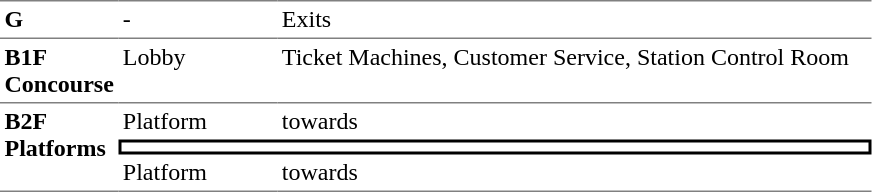<table table border=0 cellspacing=0 cellpadding=3>
<tr>
<td style="border-top:solid 1px gray;" width=50 valign=top><strong>G</strong></td>
<td style="border-top:solid 1px gray;" width=100 valign=top>-</td>
<td style="border-top:solid 1px gray;" width=390 valign=top>Exits</td>
</tr>
<tr>
<td style="border-bottom:solid 1px gray; border-top:solid 1px gray;" valign=top width=50><strong>B1F<br>Concourse</strong></td>
<td style="border-bottom:solid 1px gray; border-top:solid 1px gray;" valign=top width=100>Lobby</td>
<td style="border-bottom:solid 1px gray; border-top:solid 1px gray;" valign=top width=390>Ticket Machines, Customer Service, Station Control Room</td>
</tr>
<tr>
<td style="border-bottom:solid 1px gray;" rowspan=3 valign=top><strong>B2F<br>Platforms</strong></td>
<td>Platform </td>
<td>  towards  </td>
</tr>
<tr>
<td style="border-right:solid 2px black;border-left:solid 2px black;border-top:solid 2px black;border-bottom:solid 2px black;text-align:center;" colspan=2></td>
</tr>
<tr>
<td style="border-bottom:solid 1px gray;">Platform </td>
<td style="border-bottom:solid 1px gray;">  towards   </td>
</tr>
</table>
